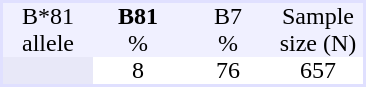<table border="0" cellspacing="0" cellpadding="0" align="left" style="text-align:center; background:#ffffff; margin-right: 1em; border:2px #e0e0ff solid;">
<tr style="background:#f0f0ff">
<td style="width:60px">B*81</td>
<td style="width:60px"><strong>B81</strong></td>
<td style="width:60px">B7</td>
<td style="width:60px">Sample</td>
</tr>
<tr style="background:#f0f0ff">
<td>allele</td>
<td>%</td>
<td>%</td>
<td>size (N)</td>
</tr>
<tr>
<td style = "background:#e8e8f8"></td>
<td>8</td>
<td>76</td>
<td>657</td>
</tr>
</table>
